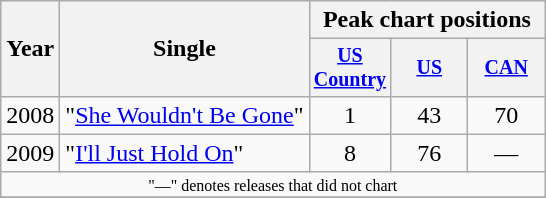<table class="wikitable" style="text-align:center;">
<tr>
<th rowspan="2">Year</th>
<th rowspan="2">Single</th>
<th colspan="3">Peak chart positions</th>
</tr>
<tr style="font-size:smaller;">
<th width="45"><a href='#'>US Country</a></th>
<th width="45"><a href='#'>US</a></th>
<th width="45"><a href='#'>CAN</a></th>
</tr>
<tr>
<td>2008</td>
<td align="left">"<a href='#'>She Wouldn't Be Gone</a>"</td>
<td>1</td>
<td>43</td>
<td>70</td>
</tr>
<tr>
<td>2009</td>
<td align="left">"<a href='#'>I'll Just Hold On</a>"</td>
<td>8</td>
<td>76</td>
<td>—</td>
</tr>
<tr>
<td colspan="5" style="font-size:8pt">"—" denotes releases that did not chart</td>
</tr>
<tr>
</tr>
</table>
